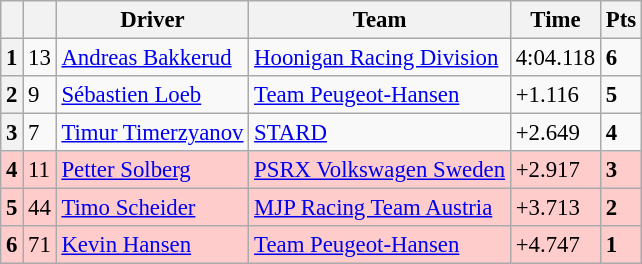<table class=wikitable style="font-size:95%">
<tr>
<th></th>
<th></th>
<th>Driver</th>
<th>Team</th>
<th>Time</th>
<th>Pts</th>
</tr>
<tr>
<th>1</th>
<td>13</td>
<td> <a href='#'>Andreas Bakkerud</a></td>
<td><a href='#'>Hoonigan Racing Division</a></td>
<td>4:04.118</td>
<td><strong>6</strong></td>
</tr>
<tr>
<th>2</th>
<td>9</td>
<td> <a href='#'>Sébastien Loeb</a></td>
<td><a href='#'>Team Peugeot-Hansen</a></td>
<td>+1.116</td>
<td><strong>5</strong></td>
</tr>
<tr>
<th>3</th>
<td>7</td>
<td> <a href='#'>Timur Timerzyanov</a></td>
<td><a href='#'>STARD</a></td>
<td>+2.649</td>
<td><strong>4</strong></td>
</tr>
<tr>
<th style="background:#ffcccc;">4</th>
<td style="background:#ffcccc;">11</td>
<td style="background:#ffcccc;"> <a href='#'>Petter Solberg</a></td>
<td style="background:#ffcccc;"><a href='#'>PSRX Volkswagen Sweden</a></td>
<td style="background:#ffcccc;">+2.917</td>
<td style="background:#ffcccc;"><strong>3</strong></td>
</tr>
<tr>
<th style="background:#ffcccc;">5</th>
<td style="background:#ffcccc;">44</td>
<td style="background:#ffcccc;"> <a href='#'>Timo Scheider</a></td>
<td style="background:#ffcccc;"><a href='#'>MJP Racing Team Austria</a></td>
<td style="background:#ffcccc;">+3.713</td>
<td style="background:#ffcccc;"><strong>2</strong></td>
</tr>
<tr>
<th style="background:#ffcccc;">6</th>
<td style="background:#ffcccc;">71</td>
<td style="background:#ffcccc;"> <a href='#'>Kevin Hansen</a></td>
<td style="background:#ffcccc;"><a href='#'>Team Peugeot-Hansen</a></td>
<td style="background:#ffcccc;">+4.747</td>
<td style="background:#ffcccc;"><strong>1</strong></td>
</tr>
</table>
